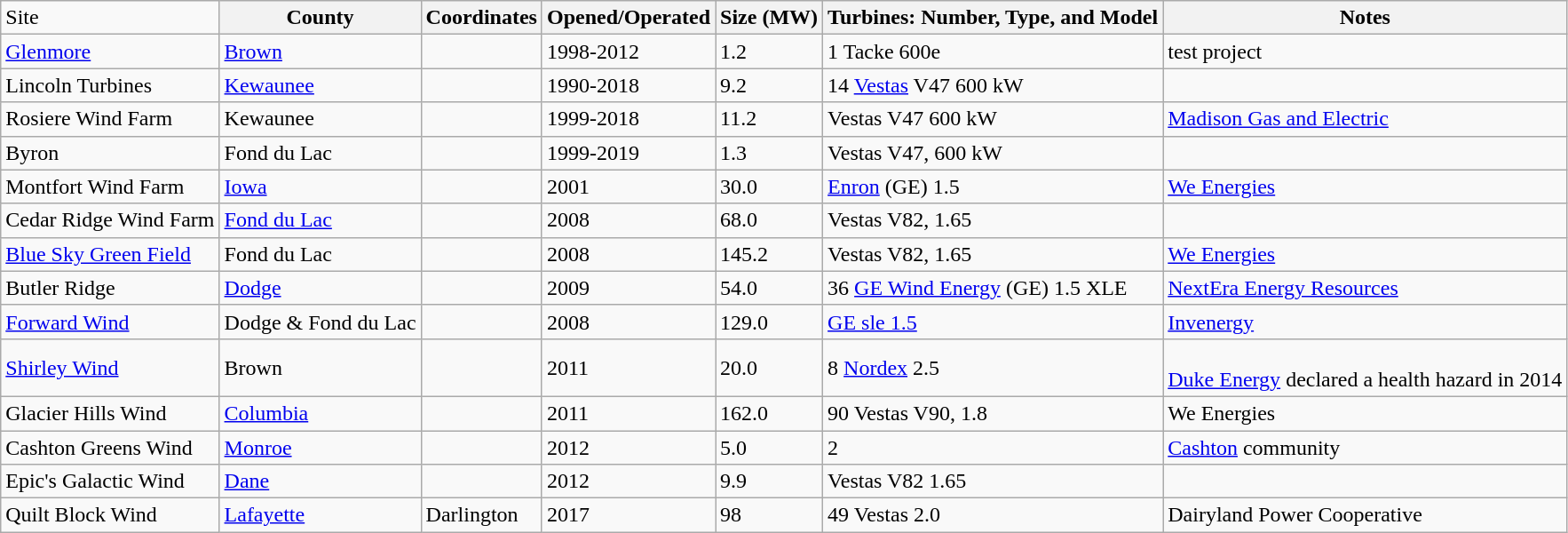<table class="wikitable sortable">
<tr>
<td>Site</td>
<th>County</th>
<th>Coordinates</th>
<th>Opened/Operated</th>
<th>Size (MW)</th>
<th>Turbines: Number, Type, and Model</th>
<th>Notes</th>
</tr>
<tr>
<td><a href='#'>Glenmore</a></td>
<td><a href='#'>Brown</a></td>
<td></td>
<td>1998-2012</td>
<td>1.2</td>
<td>1 Tacke 600e</td>
<td>test project</td>
</tr>
<tr>
<td>Lincoln Turbines</td>
<td><a href='#'>Kewaunee</a></td>
<td></td>
<td>1990-2018</td>
<td>9.2</td>
<td>14 <a href='#'>Vestas</a> V47  600 kW</td>
<td></td>
</tr>
<tr>
<td>Rosiere Wind Farm</td>
<td>Kewaunee</td>
<td></td>
<td>1999-2018</td>
<td>11.2</td>
<td>Vestas V47 600 kW</td>
<td><a href='#'>Madison Gas and Electric</a></td>
</tr>
<tr>
<td>Byron</td>
<td>Fond du Lac</td>
<td></td>
<td>1999-2019</td>
<td>1.3</td>
<td>Vestas V47, 600 kW</td>
<td></td>
</tr>
<tr>
<td>Montfort Wind Farm</td>
<td><a href='#'>Iowa</a></td>
<td></td>
<td>2001</td>
<td>30.0</td>
<td><a href='#'>Enron</a> (GE) 1.5</td>
<td><a href='#'>We Energies</a></td>
</tr>
<tr>
<td>Cedar Ridge Wind Farm</td>
<td><a href='#'>Fond du Lac</a></td>
<td></td>
<td>2008</td>
<td>68.0</td>
<td>Vestas V82, 1.65</td>
<td></td>
</tr>
<tr>
<td><a href='#'>Blue Sky Green Field</a></td>
<td>Fond du Lac</td>
<td></td>
<td>2008</td>
<td>145.2</td>
<td>Vestas V82, 1.65</td>
<td><a href='#'>We Energies</a></td>
</tr>
<tr>
<td>Butler Ridge</td>
<td><a href='#'>Dodge</a></td>
<td></td>
<td>2009</td>
<td>54.0</td>
<td>36 <a href='#'>GE Wind Energy</a> (GE) 1.5 XLE</td>
<td><a href='#'>NextEra Energy Resources</a></td>
</tr>
<tr>
<td><a href='#'>Forward Wind</a></td>
<td>Dodge & Fond du Lac</td>
<td></td>
<td>2008</td>
<td>129.0</td>
<td><a href='#'>GE sle 1.5</a></td>
<td><a href='#'>Invenergy</a></td>
</tr>
<tr>
<td><a href='#'>Shirley Wind</a></td>
<td>Brown</td>
<td></td>
<td>2011</td>
<td>20.0</td>
<td>8 <a href='#'>Nordex</a> 2.5</td>
<td><br><a href='#'>Duke Energy</a> declared a health hazard in 2014</td>
</tr>
<tr>
<td>Glacier Hills Wind</td>
<td><a href='#'>Columbia</a></td>
<td></td>
<td>2011</td>
<td>162.0</td>
<td>90 Vestas V90, 1.8</td>
<td>We Energies</td>
</tr>
<tr>
<td>Cashton Greens Wind</td>
<td><a href='#'>Monroe</a></td>
<td></td>
<td>2012</td>
<td>5.0</td>
<td>2</td>
<td><a href='#'>Cashton</a> community</td>
</tr>
<tr>
<td>Epic's Galactic Wind</td>
<td><a href='#'>Dane</a></td>
<td></td>
<td>2012</td>
<td>9.9</td>
<td>Vestas V82  1.65</td>
<td></td>
</tr>
<tr>
<td>Quilt Block Wind</td>
<td><a href='#'>Lafayette</a></td>
<td>Darlington</td>
<td>2017</td>
<td>98</td>
<td>49 Vestas 2.0</td>
<td>Dairyland Power Cooperative</td>
</tr>
</table>
